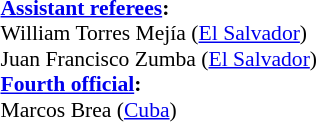<table width=50% style="font-size: 90%">
<tr>
<td><br><strong><a href='#'>Assistant referees</a>:</strong>
<br>William Torres Mejía (<a href='#'>El Salvador</a>)
<br>Juan Francisco Zumba (<a href='#'>El Salvador</a>)
<br><strong><a href='#'>Fourth official</a>:</strong>
<br>Marcos Brea (<a href='#'>Cuba</a>)</td>
</tr>
</table>
